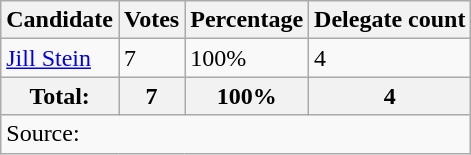<table class="wikitable">
<tr>
<th>Candidate</th>
<th>Votes</th>
<th>Percentage</th>
<th>Delegate count</th>
</tr>
<tr>
<td><a href='#'>Jill Stein</a></td>
<td>7</td>
<td>100%</td>
<td>4</td>
</tr>
<tr>
<th>Total:</th>
<th>7</th>
<th>100%</th>
<th>4</th>
</tr>
<tr>
<td colspan="4">Source:</td>
</tr>
</table>
